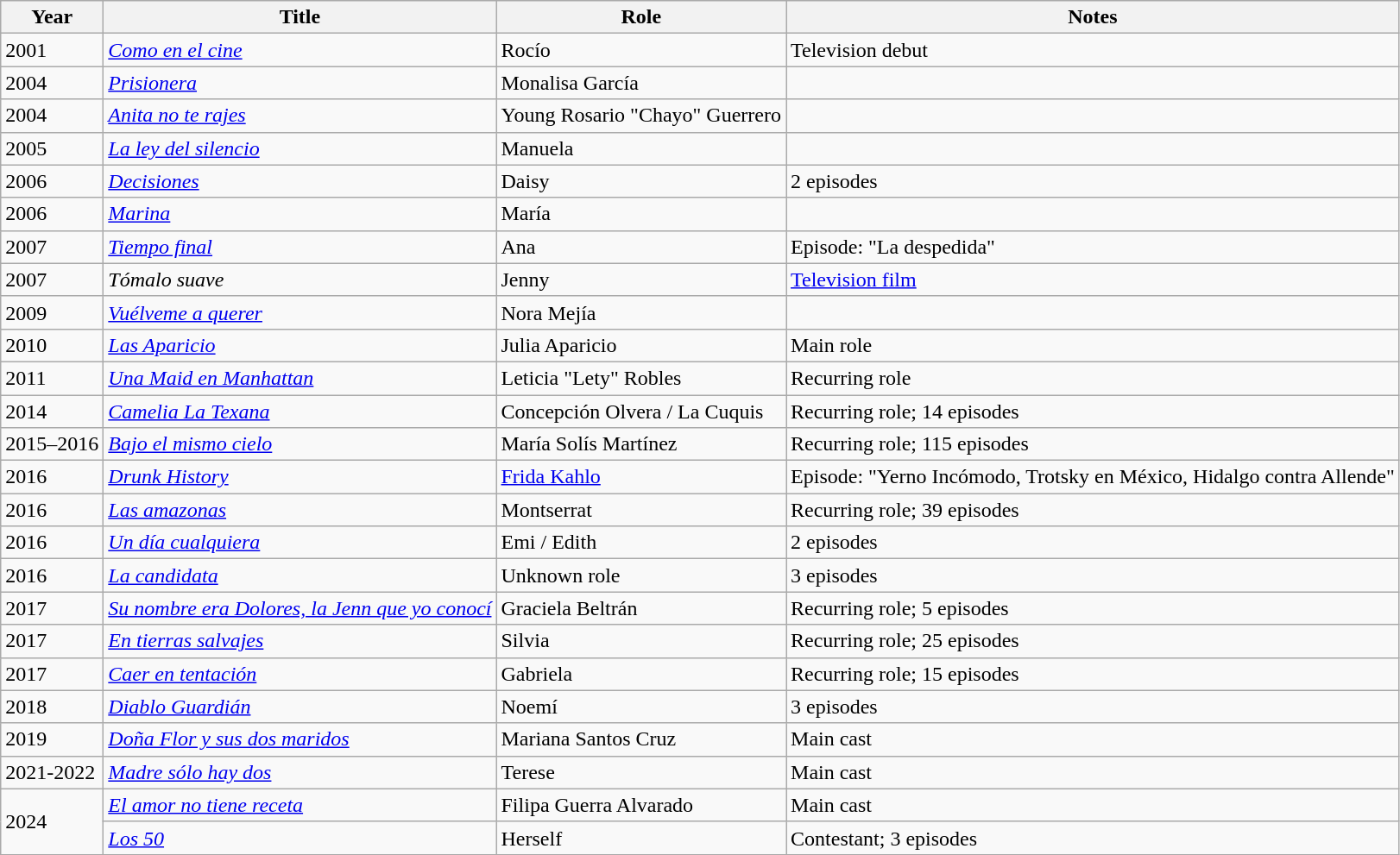<table class="wikitable sortable">
<tr>
<th>Year</th>
<th>Title</th>
<th>Role</th>
<th class="unsortable">Notes</th>
</tr>
<tr>
<td>2001</td>
<td><em><a href='#'>Como en el cine</a></em></td>
<td>Rocío</td>
<td>Television debut</td>
</tr>
<tr>
<td>2004</td>
<td><em><a href='#'>Prisionera</a></em></td>
<td>Monalisa García</td>
<td></td>
</tr>
<tr>
<td>2004</td>
<td><em><a href='#'>Anita no te rajes</a></em></td>
<td>Young Rosario "Chayo" Guerrero</td>
<td></td>
</tr>
<tr>
<td>2005</td>
<td><em><a href='#'>La ley del silencio</a></em></td>
<td>Manuela</td>
<td></td>
</tr>
<tr>
<td>2006</td>
<td><em><a href='#'>Decisiones</a></em></td>
<td>Daisy</td>
<td>2 episodes</td>
</tr>
<tr>
<td>2006</td>
<td><em><a href='#'>Marina</a></em></td>
<td>María</td>
<td></td>
</tr>
<tr>
<td>2007</td>
<td><em><a href='#'>Tiempo final</a></em></td>
<td>Ana</td>
<td>Episode: "La despedida"</td>
</tr>
<tr>
<td>2007</td>
<td><em>Tómalo suave</em></td>
<td>Jenny</td>
<td><a href='#'>Television film</a></td>
</tr>
<tr>
<td>2009</td>
<td><em><a href='#'>Vuélveme a querer</a></em></td>
<td>Nora Mejía</td>
<td></td>
</tr>
<tr>
<td>2010</td>
<td><em><a href='#'>Las Aparicio</a></em></td>
<td>Julia Aparicio</td>
<td>Main role</td>
</tr>
<tr>
<td>2011</td>
<td><em><a href='#'>Una Maid en Manhattan</a></em></td>
<td>Leticia "Lety" Robles</td>
<td>Recurring role</td>
</tr>
<tr>
<td>2014</td>
<td><em><a href='#'>Camelia La Texana</a></em></td>
<td>Concepción Olvera / La Cuquis</td>
<td>Recurring role; 14 episodes</td>
</tr>
<tr>
<td>2015–2016</td>
<td><em><a href='#'>Bajo el mismo cielo</a></em></td>
<td>María Solís Martínez</td>
<td>Recurring role; 115 episodes</td>
</tr>
<tr>
<td>2016</td>
<td><em><a href='#'>Drunk History</a></em></td>
<td><a href='#'>Frida Kahlo</a></td>
<td>Episode: "Yerno Incómodo, Trotsky en México, Hidalgo contra Allende"</td>
</tr>
<tr>
<td>2016</td>
<td><em><a href='#'>Las amazonas</a></em></td>
<td>Montserrat</td>
<td>Recurring role; 39 episodes</td>
</tr>
<tr>
<td>2016</td>
<td><em><a href='#'>Un día cualquiera</a></em></td>
<td>Emi / Edith</td>
<td>2 episodes</td>
</tr>
<tr>
<td>2016</td>
<td><em><a href='#'>La candidata</a></em></td>
<td>Unknown role</td>
<td>3 episodes</td>
</tr>
<tr>
<td>2017</td>
<td><em><a href='#'>Su nombre era Dolores, la Jenn que yo conocí</a></em></td>
<td>Graciela Beltrán</td>
<td>Recurring role; 5 episodes</td>
</tr>
<tr>
<td>2017</td>
<td><em><a href='#'>En tierras salvajes</a></em></td>
<td>Silvia</td>
<td>Recurring role; 25 episodes</td>
</tr>
<tr>
<td>2017</td>
<td><em><a href='#'>Caer en tentación</a></em></td>
<td>Gabriela</td>
<td>Recurring role; 15 episodes</td>
</tr>
<tr>
<td>2018</td>
<td><em><a href='#'>Diablo Guardián</a></em></td>
<td>Noemí</td>
<td>3 episodes</td>
</tr>
<tr>
<td>2019</td>
<td><em><a href='#'>Doña Flor y sus dos maridos</a></em></td>
<td>Mariana Santos Cruz</td>
<td>Main cast</td>
</tr>
<tr>
<td>2021-2022</td>
<td><em><a href='#'>Madre sólo hay dos</a></em></td>
<td>Terese</td>
<td>Main cast</td>
</tr>
<tr>
<td rowspan=2>2024</td>
<td><em><a href='#'>El amor no tiene receta</a></em></td>
<td>Filipa Guerra Alvarado</td>
<td>Main cast</td>
</tr>
<tr>
<td><em><a href='#'>Los 50</a></em></td>
<td>Herself</td>
<td>Contestant; 3 episodes</td>
</tr>
</table>
